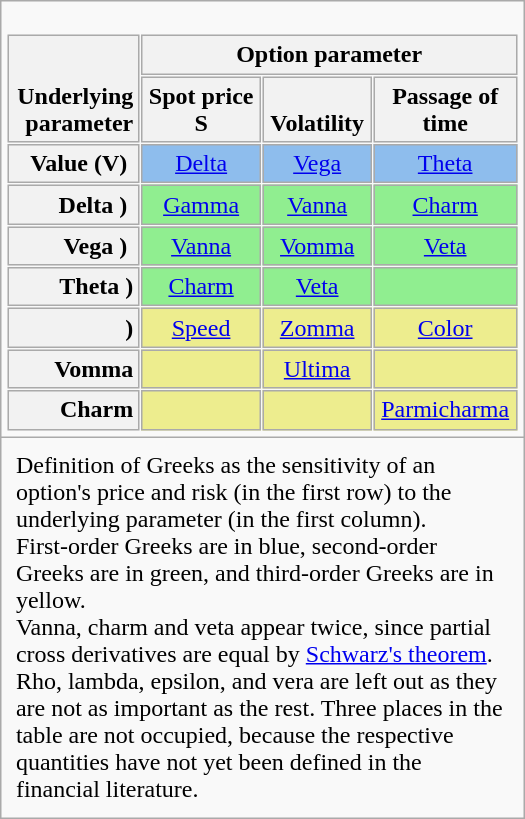<table class="wikitable floatright" style="width:350px;">
<tr>
<td><br><table border="0" cellspacing="1" cellpadding="1" style="width:100%;">
<tr>
<th rowspan=2 style="vertical-align:bottom; text-align:right;">Underlying <br>parameter</th>
<th colspan=3>Option parameter</th>
</tr>
<tr>
<th style="vertical-align:bottom;">Spot price<br>S</th>
<th style="vertical-align:bottom;">Volatility<br></th>
<th style="vertical-align:bottom;">Passage of<br>time</th>
</tr>
<tr>
<th style="text-align:right;">Value (V) </th>
<td style="background:#8ebded; text-align:center;"> <a href='#'>Delta</a></td>
<td style="background:#8ebded; text-align:center;"> <a href='#'>Vega</a></td>
<td style="background:#8ebded; text-align:center;"> <a href='#'>Theta</a></td>
</tr>
<tr>
<th style="text-align:right;">Delta ) </th>
<td style="background:#90ee90; text-align:center;"> <a href='#'>Gamma</a></td>
<td style="background:#90ee90; text-align:center;"><a href='#'>Vanna</a></td>
<td style="background:#90ee90; text-align:center;"><a href='#'>Charm</a></td>
</tr>
<tr>
<th style="text-align:right;">Vega ) </th>
<td style="background:#90ee90; text-align:center;"><a href='#'>Vanna</a></td>
<td style="background:#90ee90; text-align:center;"><a href='#'>Vomma</a></td>
<td style="background:#90ee90; text-align:center;"><a href='#'>Veta</a></td>
</tr>
<tr>
<th style="text-align:right;">Theta )</th>
<td style="background:#90ee90; text-align:center;"><a href='#'>Charm</a></td>
<td style="background:#90ee90; text-align:center;"><a href='#'>Veta</a></td>
<td style="background:#90ee90; text-align:center;"></td>
</tr>
<tr>
<th style="text-align:right;">)</th>
<td style="background:#eded8e; text-align:center;"><a href='#'>Speed</a></td>
<td style="background:#eded8e; text-align:center;"><a href='#'>Zomma</a></td>
<td style="background:#eded8e; text-align:center;"><a href='#'>Color</a></td>
</tr>
<tr>
<th style="text-align:right;">Vomma</th>
<td style="background:#eded8e; text-align:center;"></td>
<td style="background:#eded8e; text-align:center;"><a href='#'>Ultima</a></td>
<td style="background:#eded8e; text-align:center;"></td>
</tr>
<tr>
<th style="text-align:right;">Charm</th>
<td style="background:#eded8e; text-align:center;"></td>
<td style="background:#eded8e; text-align:center;"></td>
<td style="background:#eded8e; text-align:center;"><a href='#'>Parmicharma</a></td>
</tr>
</table>
</td>
</tr>
<tr>
<td style="padding:0.6em;">Definition of Greeks as the sensitivity of an option's price and risk (in the first row) to the underlying parameter (in the first column).<br>First-order Greeks are in blue, second-order Greeks are in green, and third-order Greeks are in yellow.<br>Vanna, charm and veta appear twice, since partial cross derivatives are equal by <a href='#'>Schwarz's theorem</a>. Rho, lambda, epsilon, and vera are left out as they are not as important as the rest. Three places in the table are not occupied, because the respective quantities have not yet been defined in the financial literature.</td>
</tr>
</table>
